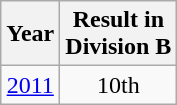<table class="wikitable" style="text-align:center">
<tr>
<th>Year</th>
<th>Result in<br>Division B</th>
</tr>
<tr>
<td><a href='#'>2011</a></td>
<td>10th</td>
</tr>
</table>
